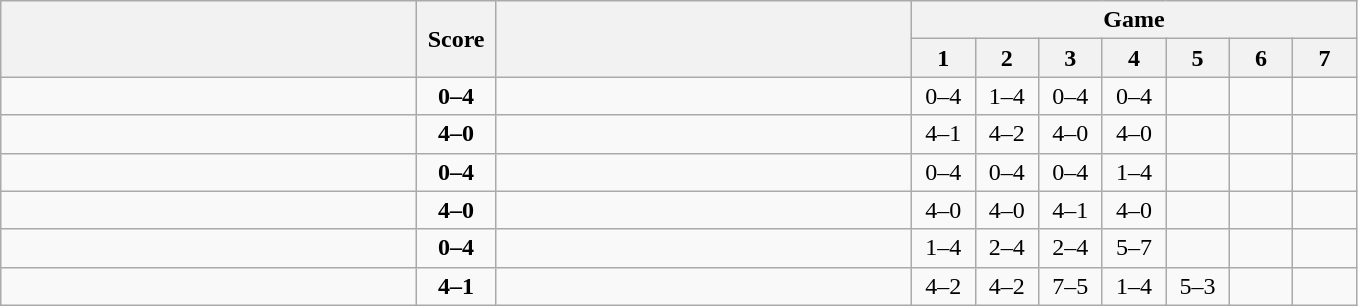<table class="wikitable" style="text-align: center;">
<tr>
<th rowspan=2 align="right" width="270"></th>
<th rowspan=2 width="45">Score</th>
<th rowspan=2 align="left" width="270"></th>
<th colspan=7>Game</th>
</tr>
<tr>
<th width="35">1</th>
<th width="35">2</th>
<th width="35">3</th>
<th width="35">4</th>
<th width="35">5</th>
<th width="35">6</th>
<th width="35">7</th>
</tr>
<tr>
<td align=left></td>
<td align=center><strong>0–4</strong></td>
<td align=left><strong></strong></td>
<td>0–4</td>
<td>1–4</td>
<td>0–4</td>
<td>0–4</td>
<td></td>
<td></td>
<td></td>
</tr>
<tr>
<td align=left><strong></strong></td>
<td align=center><strong>4–0</strong></td>
<td align=left></td>
<td>4–1</td>
<td>4–2</td>
<td>4–0</td>
<td>4–0</td>
<td></td>
<td></td>
<td></td>
</tr>
<tr>
<td align=left></td>
<td align=center><strong>0–4</strong></td>
<td align=left><strong></strong></td>
<td>0–4</td>
<td>0–4</td>
<td>0–4</td>
<td>1–4</td>
<td></td>
<td></td>
<td></td>
</tr>
<tr>
<td align=left><strong></strong></td>
<td align=center><strong>4–0</strong></td>
<td align=left></td>
<td>4–0</td>
<td>4–0</td>
<td>4–1</td>
<td>4–0</td>
<td></td>
<td></td>
<td></td>
</tr>
<tr>
<td align=left></td>
<td align=center><strong>0–4</strong></td>
<td align=left><strong></strong></td>
<td>1–4</td>
<td>2–4</td>
<td>2–4</td>
<td>5–7</td>
<td></td>
<td></td>
<td></td>
</tr>
<tr>
<td align=left><strong></strong></td>
<td align=center><strong>4–1</strong></td>
<td align=left></td>
<td>4–2</td>
<td>4–2</td>
<td>7–5</td>
<td>1–4</td>
<td>5–3</td>
<td></td>
<td></td>
</tr>
</table>
